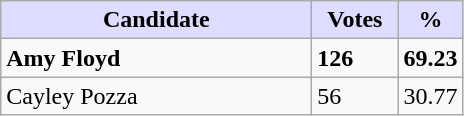<table class="wikitable">
<tr>
<th style="background:#ddf; width:200px;">Candidate</th>
<th style="background:#ddf; width:50px;">Votes</th>
<th style="background:#ddf; width:30px;">%</th>
</tr>
<tr>
<td><strong>Amy Floyd</strong></td>
<td><strong>126</strong></td>
<td><strong>69.23</strong></td>
</tr>
<tr>
<td>Cayley Pozza</td>
<td>56</td>
<td>30.77</td>
</tr>
</table>
